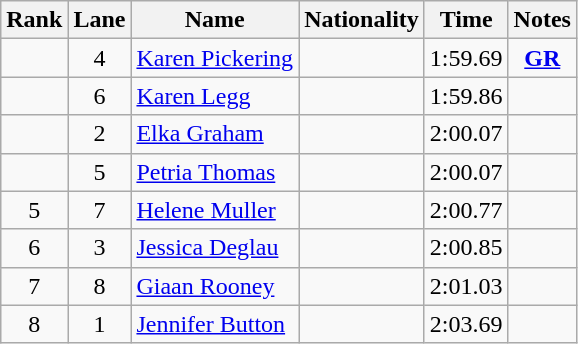<table class="wikitable sortable" style="text-align:center">
<tr>
<th>Rank</th>
<th>Lane</th>
<th>Name</th>
<th>Nationality</th>
<th>Time</th>
<th>Notes</th>
</tr>
<tr>
<td></td>
<td>4</td>
<td align=left><a href='#'>Karen Pickering</a></td>
<td align=left></td>
<td>1:59.69</td>
<td><strong><a href='#'>GR</a></strong></td>
</tr>
<tr>
<td></td>
<td>6</td>
<td align=left><a href='#'>Karen Legg</a></td>
<td align=left></td>
<td>1:59.86</td>
<td></td>
</tr>
<tr>
<td></td>
<td>2</td>
<td align=left><a href='#'>Elka Graham</a></td>
<td align=left></td>
<td>2:00.07</td>
<td></td>
</tr>
<tr>
<td></td>
<td>5</td>
<td align=left><a href='#'>Petria Thomas</a></td>
<td align=left></td>
<td>2:00.07</td>
<td></td>
</tr>
<tr>
<td>5</td>
<td>7</td>
<td align=left><a href='#'>Helene Muller</a></td>
<td align=left></td>
<td>2:00.77</td>
<td></td>
</tr>
<tr>
<td>6</td>
<td>3</td>
<td align=left><a href='#'>Jessica Deglau</a></td>
<td align=left></td>
<td>2:00.85</td>
<td></td>
</tr>
<tr>
<td>7</td>
<td>8</td>
<td align=left><a href='#'>Giaan Rooney</a></td>
<td align=left></td>
<td>2:01.03</td>
<td></td>
</tr>
<tr>
<td>8</td>
<td>1</td>
<td align=left><a href='#'>Jennifer Button</a></td>
<td align=left></td>
<td>2:03.69</td>
<td></td>
</tr>
</table>
